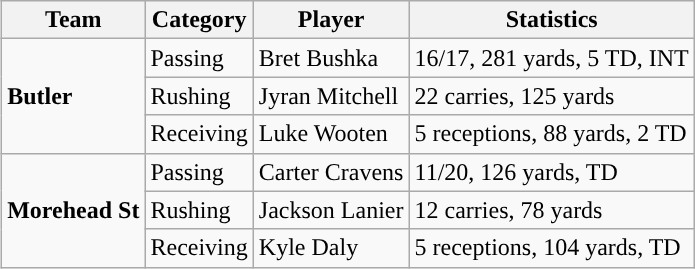<table class="wikitable" style="float: right;">
<tr>
<th>Team</th>
<th>Category</th>
<th>Player</th>
<th>Statistics</th>
</tr>
<tr>
<td rowspan=3><strong>Butler</strong></td>
<td>Passing</td>
<td>Bret Bushka</td>
<td>16/17, 281 yards, 5 TD, INT</td>
</tr>
<tr>
<td>Rushing</td>
<td>Jyran Mitchell</td>
<td>22 carries, 125 yards</td>
</tr>
<tr>
<td>Receiving</td>
<td>Luke Wooten</td>
<td>5 receptions, 88 yards, 2 TD</td>
</tr>
<tr>
<td rowspan=3><strong>Morehead St</strong></td>
<td>Passing</td>
<td>Carter Cravens</td>
<td>11/20, 126 yards, TD</td>
</tr>
<tr>
<td>Rushing</td>
<td>Jackson Lanier</td>
<td>12 carries, 78 yards</td>
</tr>
<tr>
<td>Receiving</td>
<td>Kyle Daly</td>
<td>5 receptions, 104 yards, TD</td>
</tr>
</table>
